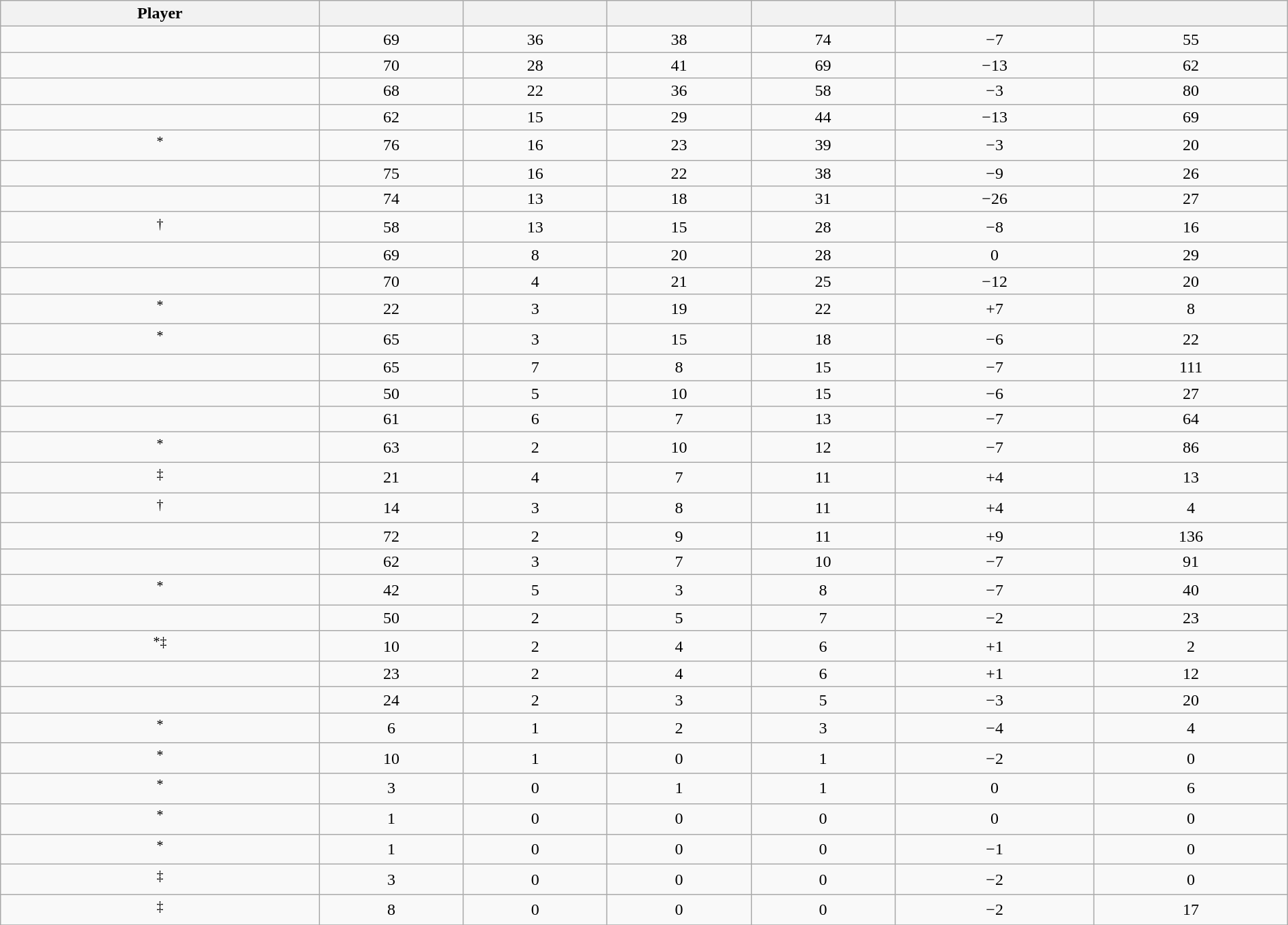<table class="wikitable sortable" style="width:100%;">
<tr align=center>
<th>Player</th>
<th></th>
<th></th>
<th></th>
<th></th>
<th data-sort-type="number"></th>
<th></th>
</tr>
<tr align=center>
<td></td>
<td>69</td>
<td>36</td>
<td>38</td>
<td>74</td>
<td>−7</td>
<td>55</td>
</tr>
<tr align=center>
<td></td>
<td>70</td>
<td>28</td>
<td>41</td>
<td>69</td>
<td>−13</td>
<td>62</td>
</tr>
<tr align=center>
<td></td>
<td>68</td>
<td>22</td>
<td>36</td>
<td>58</td>
<td>−3</td>
<td>80</td>
</tr>
<tr align=center>
<td></td>
<td>62</td>
<td>15</td>
<td>29</td>
<td>44</td>
<td>−13</td>
<td>69</td>
</tr>
<tr align=center>
<td><sup>*</sup></td>
<td>76</td>
<td>16</td>
<td>23</td>
<td>39</td>
<td>−3</td>
<td>20</td>
</tr>
<tr align=center>
<td></td>
<td>75</td>
<td>16</td>
<td>22</td>
<td>38</td>
<td>−9</td>
<td>26</td>
</tr>
<tr align=center>
<td></td>
<td>74</td>
<td>13</td>
<td>18</td>
<td>31</td>
<td>−26</td>
<td>27</td>
</tr>
<tr align=center>
<td><sup>†</sup></td>
<td>58</td>
<td>13</td>
<td>15</td>
<td>28</td>
<td>−8</td>
<td>16</td>
</tr>
<tr align=center>
<td></td>
<td>69</td>
<td>8</td>
<td>20</td>
<td>28</td>
<td>0</td>
<td>29</td>
</tr>
<tr align=center>
<td></td>
<td>70</td>
<td>4</td>
<td>21</td>
<td>25</td>
<td>−12</td>
<td>20</td>
</tr>
<tr align=center>
<td><sup>*</sup></td>
<td>22</td>
<td>3</td>
<td>19</td>
<td>22</td>
<td>+7</td>
<td>8</td>
</tr>
<tr align=center>
<td><sup>*</sup></td>
<td>65</td>
<td>3</td>
<td>15</td>
<td>18</td>
<td>−6</td>
<td>22</td>
</tr>
<tr align=center>
<td></td>
<td>65</td>
<td>7</td>
<td>8</td>
<td>15</td>
<td>−7</td>
<td>111</td>
</tr>
<tr align=center>
<td></td>
<td>50</td>
<td>5</td>
<td>10</td>
<td>15</td>
<td>−6</td>
<td>27</td>
</tr>
<tr align=center>
<td></td>
<td>61</td>
<td>6</td>
<td>7</td>
<td>13</td>
<td>−7</td>
<td>64</td>
</tr>
<tr align=center>
<td><sup>*</sup></td>
<td>63</td>
<td>2</td>
<td>10</td>
<td>12</td>
<td>−7</td>
<td>86</td>
</tr>
<tr align=center>
<td><sup>‡</sup></td>
<td>21</td>
<td>4</td>
<td>7</td>
<td>11</td>
<td>+4</td>
<td>13</td>
</tr>
<tr align=center>
<td><sup>†</sup></td>
<td>14</td>
<td>3</td>
<td>8</td>
<td>11</td>
<td>+4</td>
<td>4</td>
</tr>
<tr align=center>
<td></td>
<td>72</td>
<td>2</td>
<td>9</td>
<td>11</td>
<td>+9</td>
<td>136</td>
</tr>
<tr align=center>
<td></td>
<td>62</td>
<td>3</td>
<td>7</td>
<td>10</td>
<td>−7</td>
<td>91</td>
</tr>
<tr align=center>
<td><sup>*</sup></td>
<td>42</td>
<td>5</td>
<td>3</td>
<td>8</td>
<td>−7</td>
<td>40</td>
</tr>
<tr align=center>
<td></td>
<td>50</td>
<td>2</td>
<td>5</td>
<td>7</td>
<td>−2</td>
<td>23</td>
</tr>
<tr align=center>
<td><sup>*‡</sup></td>
<td>10</td>
<td>2</td>
<td>4</td>
<td>6</td>
<td>+1</td>
<td>2</td>
</tr>
<tr align=center>
<td></td>
<td>23</td>
<td>2</td>
<td>4</td>
<td>6</td>
<td>+1</td>
<td>12</td>
</tr>
<tr align=center>
<td></td>
<td>24</td>
<td>2</td>
<td>3</td>
<td>5</td>
<td>−3</td>
<td>20</td>
</tr>
<tr align=center>
<td><sup>*</sup></td>
<td>6</td>
<td>1</td>
<td>2</td>
<td>3</td>
<td>−4</td>
<td>4</td>
</tr>
<tr align=center>
<td><sup>*</sup></td>
<td>10</td>
<td>1</td>
<td>0</td>
<td>1</td>
<td>−2</td>
<td>0</td>
</tr>
<tr align=center>
<td><sup>*</sup></td>
<td>3</td>
<td>0</td>
<td>1</td>
<td>1</td>
<td>0</td>
<td>6</td>
</tr>
<tr align=center>
<td><sup>*</sup></td>
<td>1</td>
<td>0</td>
<td>0</td>
<td>0</td>
<td>0</td>
<td>0</td>
</tr>
<tr align=center>
<td><sup>*</sup></td>
<td>1</td>
<td>0</td>
<td>0</td>
<td>0</td>
<td>−1</td>
<td>0</td>
</tr>
<tr align=center>
<td><sup>‡</sup></td>
<td>3</td>
<td>0</td>
<td>0</td>
<td>0</td>
<td>−2</td>
<td>0</td>
</tr>
<tr align=center>
<td><sup>‡</sup></td>
<td>8</td>
<td>0</td>
<td>0</td>
<td>0</td>
<td>−2</td>
<td>17</td>
</tr>
<tr align=center>
</tr>
</table>
